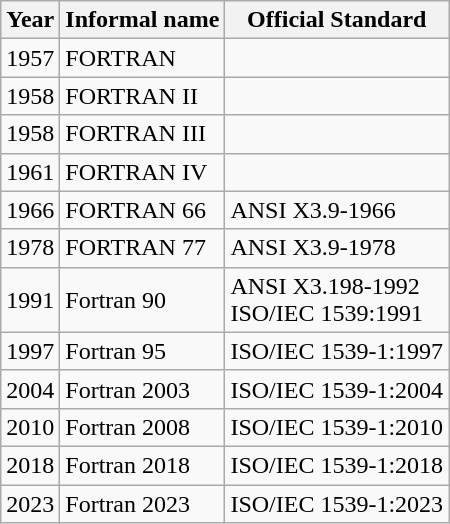<table class="wikitable floatright" style="margin-left: 1.5em;">
<tr>
<th>Year</th>
<th>Informal name</th>
<th>Official Standard</th>
</tr>
<tr>
<td>1957</td>
<td>FORTRAN</td>
<td></td>
</tr>
<tr>
<td>1958</td>
<td>FORTRAN II</td>
<td></td>
</tr>
<tr>
<td>1958</td>
<td>FORTRAN III</td>
<td></td>
</tr>
<tr>
<td>1961</td>
<td>FORTRAN IV</td>
<td></td>
</tr>
<tr>
<td>1966</td>
<td>FORTRAN 66</td>
<td>ANSI X3.9-1966</td>
</tr>
<tr>
<td>1978</td>
<td>FORTRAN 77</td>
<td>ANSI X3.9-1978</td>
</tr>
<tr>
<td>1991</td>
<td>Fortran 90</td>
<td>ANSI X3.198-1992<br>ISO/IEC 1539:1991</td>
</tr>
<tr>
<td>1997</td>
<td>Fortran 95</td>
<td>ISO/IEC 1539-1:1997</td>
</tr>
<tr>
<td>2004</td>
<td>Fortran 2003</td>
<td>ISO/IEC 1539-1:2004</td>
</tr>
<tr>
<td>2010</td>
<td>Fortran 2008</td>
<td>ISO/IEC 1539-1:2010</td>
</tr>
<tr>
<td>2018</td>
<td>Fortran 2018</td>
<td>ISO/IEC 1539-1:2018</td>
</tr>
<tr>
<td>2023</td>
<td>Fortran 2023</td>
<td>ISO/IEC 1539-1:2023</td>
</tr>
</table>
